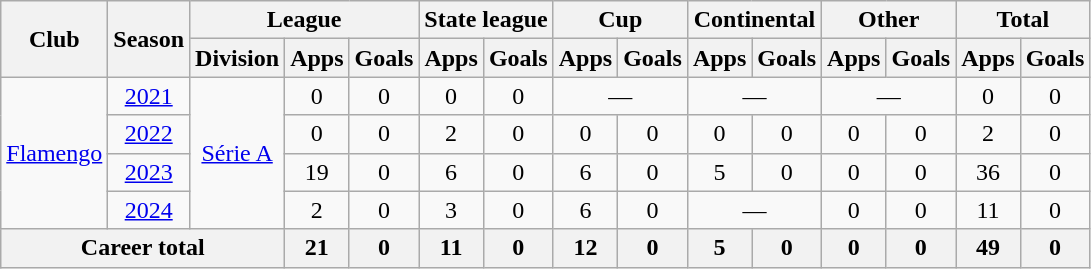<table class="wikitable" style="text-align: center">
<tr>
<th rowspan="2">Club</th>
<th rowspan="2">Season</th>
<th colspan="3">League</th>
<th colspan="2">State league</th>
<th colspan="2">Cup</th>
<th colspan="2">Continental</th>
<th colspan="2">Other</th>
<th colspan="2">Total</th>
</tr>
<tr>
<th>Division</th>
<th>Apps</th>
<th>Goals</th>
<th>Apps</th>
<th>Goals</th>
<th>Apps</th>
<th>Goals</th>
<th>Apps</th>
<th>Goals</th>
<th>Apps</th>
<th>Goals</th>
<th>Apps</th>
<th>Goals</th>
</tr>
<tr>
<td rowspan="4" align="center"><a href='#'>Flamengo</a></td>
<td><a href='#'>2021</a></td>
<td rowspan="4" align="center"><a href='#'>Série A</a></td>
<td>0</td>
<td>0</td>
<td>0</td>
<td>0</td>
<td colspan="2">—</td>
<td colspan="2">—</td>
<td colspan="2">—</td>
<td>0</td>
<td>0</td>
</tr>
<tr>
<td><a href='#'>2022</a></td>
<td>0</td>
<td>0</td>
<td>2</td>
<td>0</td>
<td>0</td>
<td>0</td>
<td>0</td>
<td>0</td>
<td>0</td>
<td>0</td>
<td>2</td>
<td>0</td>
</tr>
<tr>
<td><a href='#'>2023</a></td>
<td>19</td>
<td>0</td>
<td>6</td>
<td>0</td>
<td>6</td>
<td>0</td>
<td>5</td>
<td>0</td>
<td>0</td>
<td>0</td>
<td>36</td>
<td>0</td>
</tr>
<tr>
<td><a href='#'>2024</a></td>
<td>2</td>
<td>0</td>
<td>3</td>
<td>0</td>
<td>6</td>
<td>0</td>
<td colspan="2">—</td>
<td>0</td>
<td>0</td>
<td>11</td>
<td>0</td>
</tr>
<tr>
<th colspan="3">Career total</th>
<th>21</th>
<th>0</th>
<th>11</th>
<th>0</th>
<th>12</th>
<th>0</th>
<th>5</th>
<th>0</th>
<th>0</th>
<th>0</th>
<th>49</th>
<th>0</th>
</tr>
</table>
